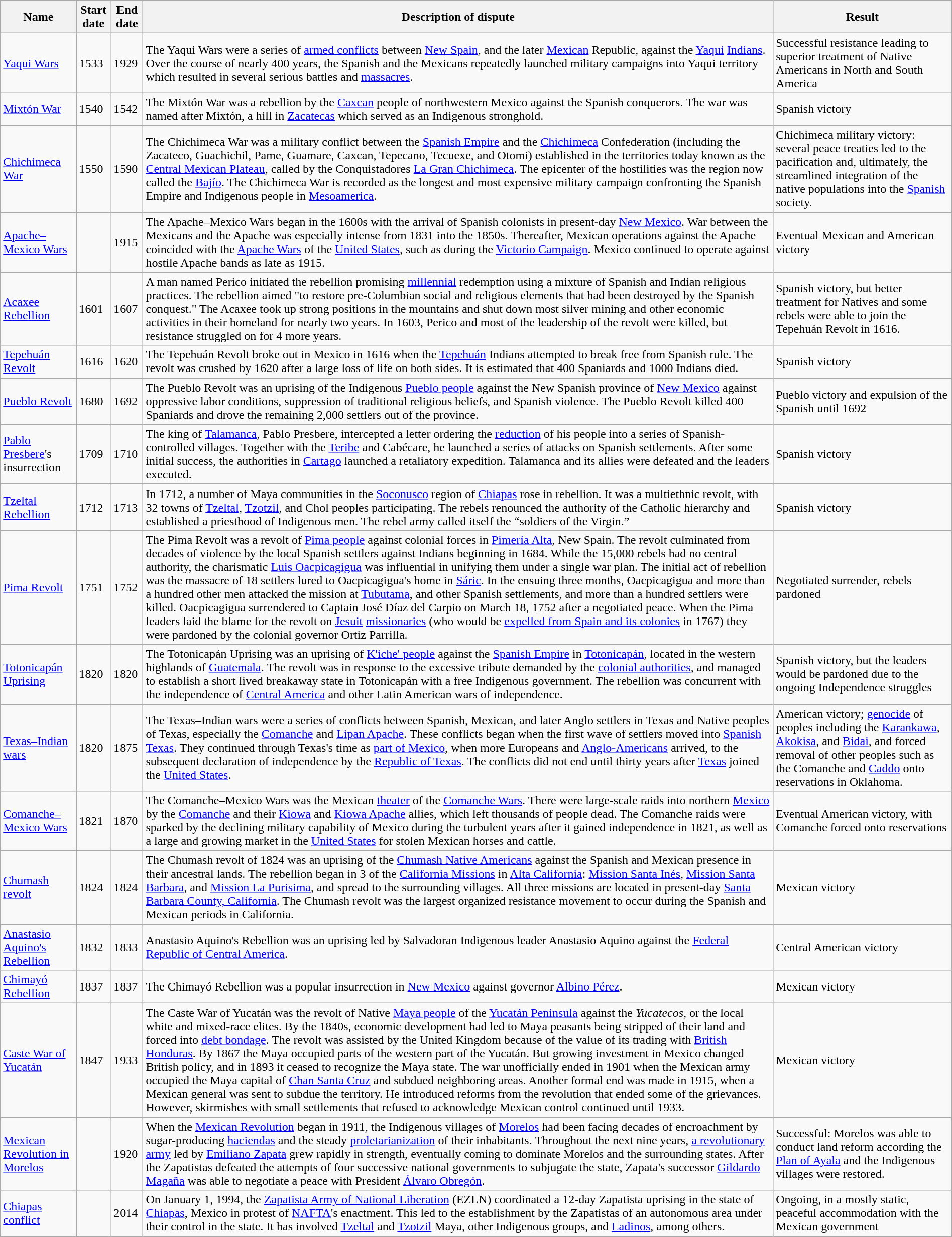<table class="wikitable sortable plainrowheaders" style="margin-right: 0;">
<tr>
<th scope="col" class="unsortable">Name</th>
<th scope="col">Start date</th>
<th scope="col">End date</th>
<th scope="col" class="unsortable">Description of dispute</th>
<th scope="col" class="unsortable">Result</th>
</tr>
<tr>
<td scope="row"><a href='#'>Yaqui Wars</a></td>
<td>1533</td>
<td>1929</td>
<td>The Yaqui Wars were a series of <a href='#'>armed conflicts</a> between <a href='#'>New Spain</a>, and the later <a href='#'>Mexican</a> Republic, against the <a href='#'>Yaqui</a> <a href='#'>Indians</a>. Over the course of nearly 400 years, the Spanish and the Mexicans repeatedly launched military campaigns into Yaqui territory which resulted in several serious battles and <a href='#'>massacres</a>.</td>
<td>Successful resistance leading to superior treatment of Native Americans in North and South America</td>
</tr>
<tr>
<td scope="row"><a href='#'>Mixtón War</a></td>
<td>1540</td>
<td>1542</td>
<td>The Mixtón War was a rebellion by the <a href='#'>Caxcan</a> people of northwestern Mexico against the Spanish conquerors. The war was named after Mixtón, a hill in <a href='#'>Zacatecas</a> which served as an Indigenous stronghold.</td>
<td>Spanish victory</td>
</tr>
<tr>
<td scope="row"><a href='#'>Chichimeca War</a></td>
<td>1550</td>
<td>1590</td>
<td>The Chichimeca War was a military conflict between the <a href='#'>Spanish Empire</a> and the <a href='#'>Chichimeca</a> Confederation (including the Zacateco, Guachichil, Pame, Guamare, Caxcan, Tepecano, Tecuexe, and Otomi) established in the territories today known as the <a href='#'>Central Mexican Plateau</a>, called by the Conquistadores <a href='#'>La Gran Chichimeca</a>. The epicenter of the hostilities was the region now called the <a href='#'>Bajío</a>. The Chichimeca War is recorded as the longest and most expensive military campaign confronting the Spanish Empire and Indigenous people in <a href='#'>Mesoamerica</a>.</td>
<td>Chichimeca military victory: several peace treaties led to the pacification and, ultimately, the streamlined integration of the native populations into the <a href='#'>Spanish</a> society.</td>
</tr>
<tr>
<td scope="row"><a href='#'>Apache–Mexico Wars</a></td>
<td></td>
<td>1915</td>
<td>The Apache–Mexico Wars began in the 1600s with the arrival of Spanish colonists in present-day <a href='#'>New Mexico</a>.  War between the Mexicans and the Apache was especially intense from 1831 into the 1850s.  Thereafter, Mexican operations against the Apache coincided with the <a href='#'>Apache Wars</a> of the <a href='#'>United States</a>, such as during the <a href='#'>Victorio Campaign</a>. Mexico continued to operate against hostile Apache bands as late as 1915.</td>
<td>Eventual Mexican and American victory</td>
</tr>
<tr>
<td scope="row"><a href='#'>Acaxee Rebellion</a></td>
<td>1601</td>
<td>1607</td>
<td>A man named Perico initiated the rebellion promising <a href='#'>millennial</a> redemption using a mixture of Spanish and Indian religious practices. The rebellion aimed "to restore pre-Columbian social and religious elements that had been destroyed by the Spanish conquest." The Acaxee took up strong positions in the mountains and shut down most silver mining and other economic activities in their homeland for nearly two years. In 1603, Perico and most of the leadership of the revolt were killed, but resistance struggled on for 4 more years.</td>
<td>Spanish victory, but better treatment for Natives and some rebels were able to join the Tepehuán Revolt in 1616.</td>
</tr>
<tr>
<td scope="row"><a href='#'>Tepehuán Revolt</a></td>
<td>1616</td>
<td>1620</td>
<td>The Tepehuán Revolt broke out in Mexico in 1616 when the <a href='#'>Tepehuán</a> Indians attempted to break free from Spanish rule.  The revolt was crushed by 1620 after a large loss of life on both sides. It is estimated that 400 Spaniards and 1000 Indians died.</td>
<td>Spanish victory</td>
</tr>
<tr>
<td scope="row"><a href='#'>Pueblo Revolt</a></td>
<td>1680</td>
<td>1692</td>
<td>The Pueblo Revolt was an uprising of the Indigenous <a href='#'>Pueblo people</a> against the New Spanish province of <a href='#'>New Mexico</a> against oppressive labor conditions, suppression of traditional religious beliefs, and Spanish violence. The Pueblo Revolt killed 400 Spaniards and drove the remaining 2,000 settlers out of the province.</td>
<td>Pueblo victory and expulsion of the Spanish until 1692</td>
</tr>
<tr>
<td scope="row"><a href='#'>Pablo Presbere</a>'s insurrection</td>
<td>1709</td>
<td>1710</td>
<td>The king of <a href='#'>Talamanca</a>, Pablo Presbere, intercepted a letter ordering the <a href='#'>reduction</a> of his people into a series of Spanish-controlled villages. Together with the <a href='#'>Teribe</a> and Cabécare, he launched a series of attacks on Spanish settlements. After some initial success, the authorities in <a href='#'>Cartago</a> launched a retaliatory expedition. Talamanca and its allies were defeated and the leaders executed.</td>
<td>Spanish victory</td>
</tr>
<tr>
<td scope="row"><a href='#'>Tzeltal Rebellion</a></td>
<td>1712</td>
<td>1713</td>
<td>In 1712, a number of Maya communities in the <a href='#'>Soconusco</a> region of <a href='#'>Chiapas</a> rose in rebellion. It was a multiethnic revolt, with 32 towns of <a href='#'>Tzeltal</a>, <a href='#'>Tzotzil</a>, and Chol peoples participating. The rebels renounced the authority of the Catholic hierarchy and established a priesthood of Indigenous men. The rebel army called itself the “soldiers of the Virgin.”</td>
<td>Spanish victory</td>
</tr>
<tr>
<td scope="row"><a href='#'>Pima Revolt</a></td>
<td>1751</td>
<td>1752</td>
<td>The Pima Revolt was a revolt of <a href='#'>Pima people</a> against colonial forces in <a href='#'>Pimería Alta</a>, New Spain. The revolt culminated from decades of violence by the local Spanish settlers against Indians beginning in 1684. While the 15,000 rebels had no central authority, the charismatic <a href='#'>Luis Oacpicagigua</a> was influential in unifying them under a single war plan. The initial act of rebellion was the massacre of 18 settlers lured to Oacpicagigua's home in <a href='#'>Sáric</a>. In the ensuing three months, Oacpicagigua and more than a hundred other men attacked the mission at <a href='#'>Tubutama</a>, and other Spanish settlements, and more than a hundred settlers were killed. Oacpicagigua surrendered to Captain José Díaz del Carpio on March 18, 1752 after a negotiated peace. When the Pima leaders laid the blame for the revolt on <a href='#'>Jesuit</a> <a href='#'>missionaries</a> (who would be <a href='#'>expelled from Spain and its colonies</a> in 1767) they were pardoned by the colonial governor Ortiz Parrilla.</td>
<td>Negotiated surrender, rebels pardoned</td>
</tr>
<tr>
<td scope="row"><a href='#'>Totonicapán Uprising</a></td>
<td>1820</td>
<td>1820</td>
<td>The Totonicapán Uprising was an uprising of <a href='#'>K'iche' people</a> against the <a href='#'>Spanish Empire</a> in <a href='#'>Totonicapán</a>, located in the western highlands of <a href='#'>Guatemala</a>. The revolt was in response to the excessive tribute demanded by the <a href='#'>colonial authorities</a>, and managed to establish a short lived breakaway state in Totonicapán with a free Indigenous government. The rebellion was concurrent with the independence of <a href='#'>Central America</a> and other Latin American wars of independence.</td>
<td>Spanish victory, but the leaders would be pardoned due to the ongoing Independence struggles</td>
</tr>
<tr>
<td scope="row"><a href='#'>Texas–Indian wars</a></td>
<td>1820</td>
<td>1875</td>
<td>The Texas–Indian wars were a series of conflicts between Spanish, Mexican, and later Anglo settlers in Texas and Native peoples of Texas, especially the <a href='#'>Comanche</a> and <a href='#'>Lipan Apache</a>.  These conflicts began when the first wave of settlers moved into <a href='#'>Spanish Texas</a>. They continued through Texas's time as <a href='#'>part of Mexico</a>, when more Europeans and <a href='#'>Anglo-Americans</a> arrived, to the subsequent declaration of independence by the <a href='#'>Republic of Texas</a>. The conflicts did not end until thirty years after <a href='#'>Texas</a> joined the <a href='#'>United States</a>.</td>
<td>American victory; <a href='#'>genocide</a> of peoples including the <a href='#'>Karankawa</a>, <a href='#'>Akokisa</a>, and <a href='#'>Bidai</a>, and forced removal of other peoples such as the Comanche and <a href='#'>Caddo</a> onto reservations in Oklahoma.</td>
</tr>
<tr>
<td scope="row"><a href='#'>Comanche–Mexico Wars</a></td>
<td>1821</td>
<td>1870</td>
<td>The Comanche–Mexico Wars was the Mexican <a href='#'>theater</a> of the <a href='#'>Comanche Wars</a>. There were large-scale raids into northern <a href='#'>Mexico</a> by the <a href='#'>Comanche</a> and their <a href='#'>Kiowa</a> and <a href='#'>Kiowa Apache</a> allies, which left thousands of people dead. The Comanche raids were sparked by the declining military capability of Mexico during the turbulent years after it gained independence in 1821, as well as a large and growing market in the <a href='#'>United States</a> for stolen Mexican horses and cattle.</td>
<td>Eventual American victory, with Comanche forced onto reservations</td>
</tr>
<tr>
<td scope="row"><a href='#'>Chumash revolt</a></td>
<td>1824</td>
<td>1824</td>
<td>The Chumash revolt of 1824 was an uprising of the <a href='#'>Chumash Native Americans</a> against the Spanish and Mexican presence in their ancestral lands. The rebellion began in 3 of the <a href='#'>California Missions</a> in <a href='#'>Alta California</a>: <a href='#'>Mission Santa Inés</a>, <a href='#'>Mission Santa Barbara</a>, and <a href='#'>Mission La Purisima</a>, and spread to the surrounding villages. All three missions are located in present-day <a href='#'>Santa Barbara County, California</a>. The Chumash revolt was the largest organized resistance movement to occur during the Spanish and Mexican periods in California.</td>
<td>Mexican victory</td>
</tr>
<tr>
<td scope="row"><a href='#'>Anastasio Aquino's Rebellion</a></td>
<td>1832</td>
<td>1833</td>
<td>Anastasio Aquino's Rebellion was an uprising led by Salvadoran Indigenous leader Anastasio Aquino against the <a href='#'>Federal Republic of Central America</a>.</td>
<td>Central American victory</td>
</tr>
<tr>
<td scope="row"><a href='#'>Chimayó Rebellion</a></td>
<td>1837</td>
<td>1837</td>
<td>The Chimayó Rebellion was a popular insurrection in <a href='#'>New Mexico</a> against governor <a href='#'>Albino Pérez</a>.</td>
<td>Mexican victory</td>
</tr>
<tr>
<td scope="row"><a href='#'>Caste War of Yucatán</a></td>
<td>1847</td>
<td>1933</td>
<td>The Caste War of Yucatán was the revolt of Native <a href='#'>Maya people</a> of the <a href='#'>Yucatán Peninsula</a> against the <em>Yucatecos</em>, or the local white and mixed-race elites. By the 1840s, economic development had led to Maya peasants being stripped of their land and forced into <a href='#'>debt bondage</a>. The revolt was assisted by the United Kingdom because of the value of its trading with <a href='#'>British Honduras</a>. By 1867 the Maya occupied parts of the western part of the Yucatán. But growing investment in Mexico changed British policy, and in 1893 it ceased to recognize the Maya state. The war unofficially ended in 1901 when the Mexican army occupied the Maya capital of <a href='#'>Chan Santa Cruz</a> and subdued neighboring areas. Another formal end was made in 1915, when a Mexican general was sent to subdue the territory. He introduced reforms from the revolution that ended some of the grievances. However, skirmishes with small settlements that refused to acknowledge Mexican control continued until 1933.</td>
<td>Mexican victory</td>
</tr>
<tr>
<td scope="row"><a href='#'>Mexican Revolution in Morelos</a></td>
<td></td>
<td>1920</td>
<td>When the <a href='#'>Mexican Revolution</a> began in 1911, the Indigenous villages of <a href='#'>Morelos</a> had been facing decades of encroachment by sugar-producing <a href='#'>haciendas</a> and the steady <a href='#'>proletarianization</a> of their inhabitants. Throughout the next nine years, <a href='#'>a revolutionary army</a> led by <a href='#'>Emiliano Zapata</a> grew rapidly in strength, eventually coming to dominate Morelos and the surrounding states. After the Zapatistas defeated the attempts of four successive national governments to subjugate the state, Zapata's successor <a href='#'>Gildardo Magaña</a> was able to negotiate a peace with President <a href='#'>Álvaro Obregón</a>.</td>
<td>Successful: Morelos was able to conduct land reform according the <a href='#'>Plan of Ayala</a> and the Indigenous villages were restored.</td>
</tr>
<tr>
<td scope="row"><a href='#'>Chiapas conflict</a></td>
<td></td>
<td>2014</td>
<td>On January 1, 1994, the <a href='#'>Zapatista Army of National Liberation</a> (EZLN) coordinated a 12-day Zapatista uprising in the state of <a href='#'>Chiapas</a>, Mexico in protest of <a href='#'>NAFTA</a>'s enactment. This led to the establishment by the Zapatistas of an autonomous area under their control in the state. It has involved <a href='#'>Tzeltal</a> and <a href='#'>Tzotzil</a> Maya, other Indigenous groups, and <a href='#'>Ladinos</a>, among others.</td>
<td>Ongoing, in a mostly static, peaceful accommodation with the Mexican government</td>
</tr>
</table>
